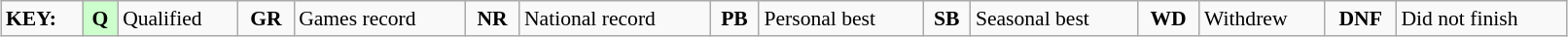<table class="wikitable" style="margin:0.5em auto; font-size:90%; position:relative;" width=85%>
<tr>
<td><strong>KEY:</strong></td>
<td style="background-color:#ccffcc;" align=center><strong>Q</strong></td>
<td>Qualified</td>
<td align=center><strong>GR</strong></td>
<td>Games record</td>
<td align=center><strong>NR</strong></td>
<td>National record</td>
<td align=center><strong>PB</strong></td>
<td>Personal best</td>
<td align=center><strong>SB</strong></td>
<td>Seasonal best</td>
<td align=center><strong>WD</strong></td>
<td>Withdrew</td>
<td align=center><strong>DNF</strong></td>
<td>Did not finish</td>
</tr>
</table>
